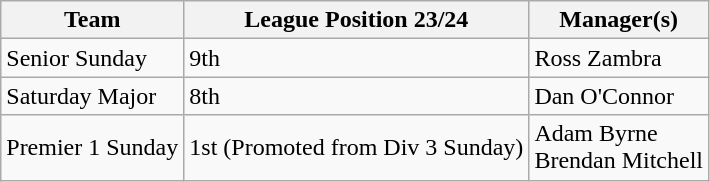<table class="wikitable">
<tr>
<th><strong>Team</strong></th>
<th>League Position 23/24</th>
<th>Manager(s)</th>
</tr>
<tr>
<td>Senior Sunday</td>
<td>9th</td>
<td>Ross Zambra</td>
</tr>
<tr>
<td>Saturday Major</td>
<td>8th</td>
<td>Dan O'Connor</td>
</tr>
<tr>
<td>Premier 1 Sunday</td>
<td>1st (Promoted from Div 3 Sunday)</td>
<td>Adam Byrne<br>Brendan Mitchell</td>
</tr>
</table>
